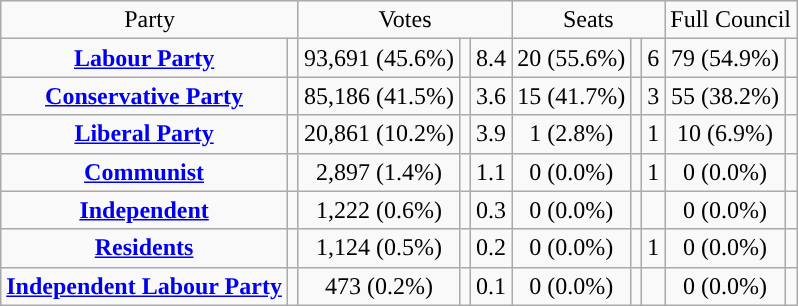<table class=wikitable style="text-align:center;">
<tr>
<td colspan=2>Party</td>
<td colspan=3>Votes</td>
<td colspan=3>Seats</td>
<td colspan=3>Full Council</td>
</tr>
<tr>
<td><strong><a href='#'>Labour Party</a></strong></td>
<td style="background:"></td>
<td>93,691 (45.6%)</td>
<td></td>
<td> 8.4</td>
<td>20 (55.6%)</td>
<td></td>
<td> 6</td>
<td>79 (54.9%)</td>
<td></td>
</tr>
<tr>
<td><strong><a href='#'>Conservative Party</a></strong></td>
<td style="background:"></td>
<td>85,186 (41.5%)</td>
<td></td>
<td> 3.6</td>
<td>15 (41.7%)</td>
<td></td>
<td> 3</td>
<td>55 (38.2%)</td>
<td></td>
</tr>
<tr>
<td><strong><a href='#'>Liberal Party</a></strong></td>
<td style="background:"></td>
<td>20,861 (10.2%)</td>
<td></td>
<td> 3.9</td>
<td>1 (2.8%)</td>
<td></td>
<td> 1</td>
<td>10 (6.9%)</td>
<td></td>
</tr>
<tr>
<td><strong><a href='#'>Communist</a></strong></td>
<td style="background:"></td>
<td>2,897 (1.4%)</td>
<td></td>
<td> 1.1</td>
<td>0 (0.0%)</td>
<td></td>
<td> 1</td>
<td>0 (0.0%)</td>
<td></td>
</tr>
<tr>
<td><strong><a href='#'>Independent</a></strong></td>
<td style="background:"></td>
<td>1,222 (0.6%)</td>
<td></td>
<td> 0.3</td>
<td>0 (0.0%)</td>
<td></td>
<td></td>
<td>0 (0.0%)</td>
<td></td>
</tr>
<tr>
<td><strong><a href='#'>Residents</a></strong></td>
<td style="background:"></td>
<td>1,124 (0.5%)</td>
<td></td>
<td> 0.2</td>
<td>0 (0.0%)</td>
<td></td>
<td> 1</td>
<td>0 (0.0%)</td>
<td></td>
</tr>
<tr>
<td><strong><a href='#'>Independent Labour Party</a></strong></td>
<td style="background:"></td>
<td>473 (0.2%)</td>
<td></td>
<td> 0.1</td>
<td>0 (0.0%)</td>
<td></td>
<td></td>
<td>0 (0.0%)</td>
<td></td>
</tr>
</table>
